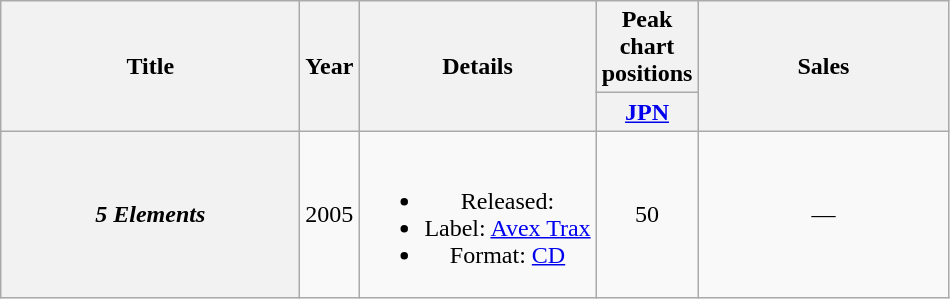<table class="wikitable plainrowheaders" style="text-align:center;">
<tr>
<th rowspan="2" style="width:12em;">Title</th>
<th rowspan="2">Year</th>
<th rowspan="2">Details</th>
<th colspan="1">Peak chart positions</th>
<th rowspan="2" style="width:10em;">Sales</th>
</tr>
<tr>
<th width="30"><a href='#'>JPN</a></th>
</tr>
<tr>
<th scope="row"><em>5 Elements</em></th>
<td>2005</td>
<td><br><ul><li>Released: </li><li>Label: <a href='#'>Avex Trax</a></li><li>Format: <a href='#'>CD</a></li></ul></td>
<td>50</td>
<td>—</td>
</tr>
</table>
